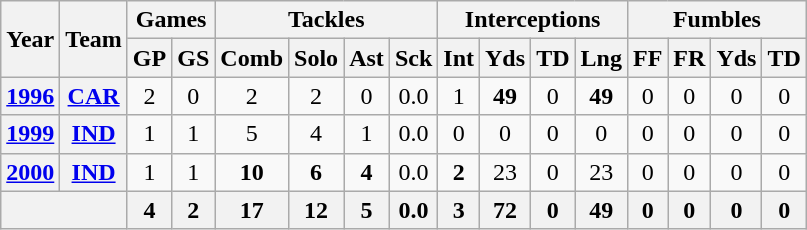<table class="wikitable" style="text-align:center">
<tr>
<th rowspan="2">Year</th>
<th rowspan="2">Team</th>
<th colspan="2">Games</th>
<th colspan="4">Tackles</th>
<th colspan="4">Interceptions</th>
<th colspan="4">Fumbles</th>
</tr>
<tr>
<th>GP</th>
<th>GS</th>
<th>Comb</th>
<th>Solo</th>
<th>Ast</th>
<th>Sck</th>
<th>Int</th>
<th>Yds</th>
<th>TD</th>
<th>Lng</th>
<th>FF</th>
<th>FR</th>
<th>Yds</th>
<th>TD</th>
</tr>
<tr>
<th><a href='#'>1996</a></th>
<th><a href='#'>CAR</a></th>
<td>2</td>
<td>0</td>
<td>2</td>
<td>2</td>
<td>0</td>
<td>0.0</td>
<td>1</td>
<td><strong>49</strong></td>
<td>0</td>
<td><strong>49</strong></td>
<td>0</td>
<td>0</td>
<td>0</td>
<td>0</td>
</tr>
<tr>
<th><a href='#'>1999</a></th>
<th><a href='#'>IND</a></th>
<td>1</td>
<td>1</td>
<td>5</td>
<td>4</td>
<td>1</td>
<td>0.0</td>
<td>0</td>
<td>0</td>
<td>0</td>
<td>0</td>
<td>0</td>
<td>0</td>
<td>0</td>
<td>0</td>
</tr>
<tr>
<th><a href='#'>2000</a></th>
<th><a href='#'>IND</a></th>
<td>1</td>
<td>1</td>
<td><strong>10</strong></td>
<td><strong>6</strong></td>
<td><strong>4</strong></td>
<td>0.0</td>
<td><strong>2</strong></td>
<td>23</td>
<td>0</td>
<td>23</td>
<td>0</td>
<td>0</td>
<td>0</td>
<td>0</td>
</tr>
<tr>
<th colspan="2"></th>
<th>4</th>
<th>2</th>
<th>17</th>
<th>12</th>
<th>5</th>
<th>0.0</th>
<th>3</th>
<th>72</th>
<th>0</th>
<th>49</th>
<th>0</th>
<th>0</th>
<th>0</th>
<th>0</th>
</tr>
</table>
